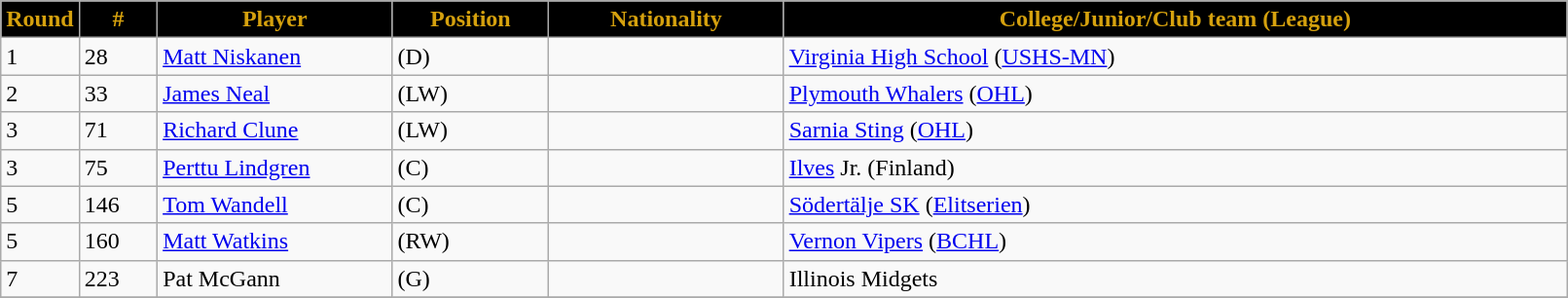<table class="wikitable">
<tr>
<th style="background:black;color:#D5A10E;" width="5%">Round</th>
<th style="background:black;color:#D5A10E;" width="5%">#</th>
<th style="background:black;color:#D5A10E;" width="15%">Player</th>
<th style="background:black;color:#D5A10E;" width="10%">Position</th>
<th style="background:black;color:#D5A10E;" width="15%">Nationality</th>
<th style="background:black;color:#D5A10E;" width="100%">College/Junior/Club team (League)</th>
</tr>
<tr>
<td>1</td>
<td>28</td>
<td><a href='#'>Matt Niskanen</a></td>
<td>(D)</td>
<td></td>
<td><a href='#'>Virginia High School</a> (<a href='#'>USHS-MN</a>)</td>
</tr>
<tr>
<td>2</td>
<td>33</td>
<td><a href='#'>James Neal</a></td>
<td>(LW)</td>
<td></td>
<td><a href='#'>Plymouth Whalers</a> (<a href='#'>OHL</a>)</td>
</tr>
<tr>
<td>3</td>
<td>71</td>
<td><a href='#'>Richard Clune</a></td>
<td>(LW)</td>
<td></td>
<td><a href='#'>Sarnia Sting</a> (<a href='#'>OHL</a>)</td>
</tr>
<tr>
<td>3</td>
<td>75</td>
<td><a href='#'>Perttu Lindgren</a></td>
<td>(C)</td>
<td></td>
<td><a href='#'>Ilves</a> Jr. (Finland)</td>
</tr>
<tr>
<td>5</td>
<td>146</td>
<td><a href='#'>Tom Wandell</a></td>
<td>(C)</td>
<td></td>
<td><a href='#'>Södertälje SK</a> (<a href='#'>Elitserien</a>)</td>
</tr>
<tr>
<td>5</td>
<td>160</td>
<td><a href='#'>Matt Watkins</a></td>
<td>(RW)</td>
<td></td>
<td><a href='#'>Vernon Vipers</a> (<a href='#'>BCHL</a>)</td>
</tr>
<tr>
<td>7</td>
<td>223</td>
<td>Pat McGann</td>
<td>(G)</td>
<td></td>
<td>Illinois Midgets</td>
</tr>
<tr>
</tr>
</table>
